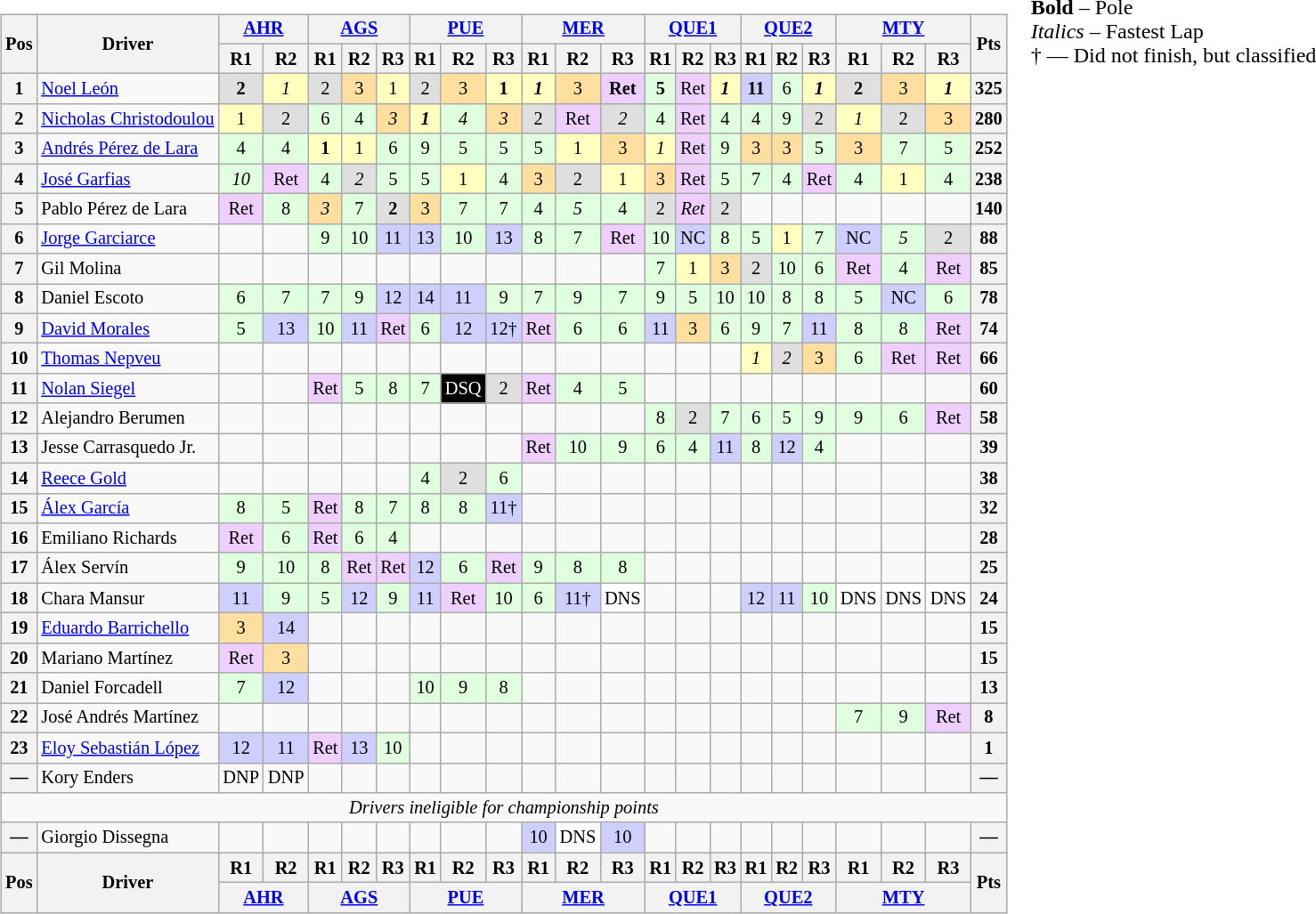<table>
<tr>
<td><br><table class="wikitable" style="font-size: 85%; text-align:center">
<tr>
<th rowspan=2>Pos</th>
<th rowspan=2>Driver</th>
<th colspan=2><a href='#'>AHR</a></th>
<th colspan=3><a href='#'>AGS</a></th>
<th colspan=3><a href='#'>PUE</a></th>
<th colspan=3><a href='#'>MER</a></th>
<th colspan=3><a href='#'>QUE1</a></th>
<th colspan=3><a href='#'>QUE2</a></th>
<th colspan=3><a href='#'>MTY</a></th>
<th rowspan=2>Pts</th>
</tr>
<tr>
<th>R1</th>
<th>R2</th>
<th>R1</th>
<th>R2</th>
<th>R3</th>
<th>R1</th>
<th>R2</th>
<th>R3</th>
<th>R1</th>
<th>R2</th>
<th>R3</th>
<th>R1</th>
<th>R2</th>
<th>R3</th>
<th>R1</th>
<th>R2</th>
<th>R3</th>
<th>R1</th>
<th>R2</th>
<th>R3</th>
</tr>
<tr>
<th>1</th>
<td style="text-align:left"> <a href='#'>Noel León</a></td>
<td style="background:#dfdfdf"><strong>2</strong></td>
<td style="background:#ffffbf"><em>1</em></td>
<td style="background:#dfdfdf">2</td>
<td style="background:#ffdf9f">3</td>
<td style="background:#ffffbf">1</td>
<td style="background:#dfdfdf">2</td>
<td style="background:#ffdf9f">3</td>
<td style="background:#ffffbf"><strong>1</strong></td>
<td style="background:#ffffbf"><strong><em>1</em></strong></td>
<td style="background:#ffdf9f">3</td>
<td style="background:#efcfff"><strong>Ret</strong></td>
<td style="background:#dfffdf"><strong>5</strong></td>
<td style="background:#efcfff">Ret</td>
<td style="background:#ffffbf"><strong><em>1</em></strong></td>
<td style="background:#cfcfff"><strong>11</strong></td>
<td style="background:#dfffdf">6</td>
<td style="background:#ffffbf"><strong><em>1</em></strong></td>
<td style="background:#dfdfdf"><strong>2</strong></td>
<td style="background:#ffdf9f">3</td>
<td style="background:#ffffbf"><strong><em>1</em></strong></td>
<th>325</th>
</tr>
<tr>
<th>2</th>
<td style="text-align:left" nowrap> <a href='#'>Nicholas Christodoulou</a></td>
<td style="background:#ffffbf">1</td>
<td style="background:#dfdfdf">2</td>
<td style="background:#dfffdf">6</td>
<td style="background:#dfffdf">4</td>
<td style="background:#ffdf9f"><em>3</em></td>
<td style="background:#ffffbf"><strong><em>1</em></strong></td>
<td style="background:#dfffdf"><em>4</em></td>
<td style="background:#ffdf9f"><em>3</em></td>
<td style="background:#dfdfdf">2</td>
<td style="background:#efcfff">Ret</td>
<td style="background:#dfdfdf"><em>2</em></td>
<td style="background:#dfffdf">4</td>
<td style="background:#efcfff">Ret</td>
<td style="background:#dfffdf">4</td>
<td style="background:#dfffdf">4</td>
<td style="background:#dfffdf">9</td>
<td style="background:#dfdfdf">2</td>
<td style="background:#ffffbf"><em>1</em></td>
<td style="background:#dfdfdf">2</td>
<td style="background:#ffdf9f">3</td>
<th>280</th>
</tr>
<tr>
<th>3</th>
<td style="text-align:left"> <a href='#'>Andrés Pérez de Lara</a></td>
<td style="background:#dfffdf">4</td>
<td style="background:#dfffdf">4</td>
<td style="background:#ffffbf"><strong>1</strong></td>
<td style="background:#ffffbf">1</td>
<td style="background:#dfffdf">6</td>
<td style="background:#dfffdf">9</td>
<td style="background:#dfffdf">5</td>
<td style="background:#dfffdf">5</td>
<td style="background:#dfffdf">5</td>
<td style="background:#ffffbf">1</td>
<td style="background:#ffdf9f">3</td>
<td style="background:#ffffbf"><em>1</em></td>
<td style="background:#efcfff">Ret</td>
<td style="background:#dfffdf">9</td>
<td style="background:#ffdf9f">3</td>
<td style="background:#ffdf9f">3</td>
<td style="background:#dfffdf">5</td>
<td style="background:#ffdf9f">3</td>
<td style="background:#dfffdf">7</td>
<td style="background:#dfffdf">5</td>
<th>252</th>
</tr>
<tr>
<th>4</th>
<td style="text-align:left"> <a href='#'>José Garfias</a></td>
<td style="background:#dfffdf"><em>10</em></td>
<td style="background:#efcfff">Ret</td>
<td style="background:#dfffdf">4</td>
<td style="background:#dfdfdf"><em>2</em></td>
<td style="background:#dfffdf">5</td>
<td style="background:#dfffdf">5</td>
<td style="background:#ffffbf">1</td>
<td style="background:#dfffdf">4</td>
<td style="background:#ffdf9f">3</td>
<td style="background:#dfdfdf">2</td>
<td style="background:#ffffbf">1</td>
<td style="background:#ffdf9f">3</td>
<td style="background:#efcfff">Ret</td>
<td style="background:#dfffdf">5</td>
<td style="background:#dfffdf">7</td>
<td style="background:#dfffdf">4</td>
<td style="background:#efcfff">Ret</td>
<td style="background:#dfffdf">4</td>
<td style="background:#ffffbf">1</td>
<td style="background:#dfffdf">4</td>
<th>238</th>
</tr>
<tr>
<th>5</th>
<td style="text-align:left"> Pablo Pérez de Lara</td>
<td style="background:#efcfff">Ret</td>
<td style="background:#dfffdf">8</td>
<td style="background:#ffdf9f"><em>3</em></td>
<td style="background:#dfffdf">7</td>
<td style="background:#dfdfdf"><strong>2</strong></td>
<td style="background:#ffdf9f">3</td>
<td style="background:#dfffdf">7</td>
<td style="background:#dfffdf">7</td>
<td style="background:#dfffdf">4</td>
<td style="background:#dfffdf"><em>5</em></td>
<td style="background:#dfffdf">4</td>
<td style="background:#dfdfdf">2</td>
<td style="background:#efcfff"><em>Ret</em></td>
<td style="background:#dfdfdf">2</td>
<td></td>
<td></td>
<td></td>
<td></td>
<td></td>
<td></td>
<th>140</th>
</tr>
<tr>
<th>6</th>
<td style="text-align:left"> <a href='#'>Jorge Garciarce</a></td>
<td></td>
<td></td>
<td style="background:#dfffdf">9</td>
<td style="background:#dfffdf">10</td>
<td style="background:#cfcfff">11</td>
<td style="background:#cfcfff">13</td>
<td style="background:#dfffdf">10</td>
<td style="background:#cfcfff">13</td>
<td style="background:#dfffdf">8</td>
<td style="background:#dfffdf">7</td>
<td style="background:#efcfff">Ret</td>
<td style="background:#dfffdf">10</td>
<td style="background:#cfcfff">NC</td>
<td style="background:#dfffdf">8</td>
<td style="background:#dfffdf">5</td>
<td style="background:#ffffbf">1</td>
<td style="background:#dfffdf">7</td>
<td style="background:#cfcfff">NC</td>
<td style="background:#dfffdf"><em>5</em></td>
<td style="background:#dfdfdf">2</td>
<th>88</th>
</tr>
<tr>
<th>7</th>
<td style="text-align:left"> Gil Molina</td>
<td></td>
<td></td>
<td></td>
<td></td>
<td></td>
<td></td>
<td></td>
<td></td>
<td></td>
<td></td>
<td></td>
<td style="background:#dfffdf">7</td>
<td style="background:#ffffbf">1</td>
<td style="background:#ffdf9f">3</td>
<td style="background:#dfdfdf">2</td>
<td style="background:#dfffdf">10</td>
<td style="background:#dfffdf">6</td>
<td style="background:#efcfff">Ret</td>
<td style="background:#dfffdf">4</td>
<td style="background:#efcfff">Ret</td>
<th>85</th>
</tr>
<tr>
<th>8</th>
<td style="text-align:left"> Daniel Escoto</td>
<td style="background:#dfffdf">6</td>
<td style="background:#dfffdf">7</td>
<td style="background:#dfffdf">7</td>
<td style="background:#dfffdf">9</td>
<td style="background:#cfcfff">12</td>
<td style="background:#cfcfff">14</td>
<td style="background:#cfcfff">11</td>
<td style="background:#dfffdf">9</td>
<td style="background:#dfffdf">7</td>
<td style="background:#dfffdf">9</td>
<td style="background:#dfffdf">7</td>
<td style="background:#dfffdf">9</td>
<td style="background:#dfffdf">5</td>
<td style="background:#dfffdf">10</td>
<td style="background:#dfffdf">10</td>
<td style="background:#dfffdf">8</td>
<td style="background:#dfffdf">8</td>
<td style="background:#dfffdf">5</td>
<td style="background:#cfcfff">NC</td>
<td style="background:#dfffdf">6</td>
<th>78</th>
</tr>
<tr>
<th>9</th>
<td style="text-align:left"> <a href='#'>David Morales</a></td>
<td style="background:#dfffdf">5</td>
<td style="background:#cfcfff">13</td>
<td style="background:#dfffdf">10</td>
<td style="background:#cfcfff">11</td>
<td style="background:#efcfff">Ret</td>
<td style="background:#dfffdf">6</td>
<td style="background:#cfcfff">12</td>
<td style="background:#cfcfff">12†</td>
<td style="background:#efcfff">Ret</td>
<td style="background:#dfffdf">6</td>
<td style="background:#dfffdf">6</td>
<td style="background:#cfcfff">11</td>
<td style="background:#ffdf9f">3</td>
<td style="background:#dfffdf">6</td>
<td style="background:#dfffdf">9</td>
<td style="background:#dfffdf">7</td>
<td style="background:#cfcfff">11</td>
<td style="background:#dfffdf">8</td>
<td style="background:#dfffdf">8</td>
<td style="background:#efcfff">Ret</td>
<th>74</th>
</tr>
<tr>
<th>10</th>
<td style="text-align:left"> <a href='#'>Thomas Nepveu</a></td>
<td></td>
<td></td>
<td></td>
<td></td>
<td></td>
<td></td>
<td></td>
<td></td>
<td></td>
<td></td>
<td></td>
<td></td>
<td></td>
<td></td>
<td style="background:#ffffbf"><em>1</em></td>
<td style="background:#dfdfdf"><em>2</em></td>
<td style="background:#ffdf9f">3</td>
<td style="background:#dfffdf">6</td>
<td style="background:#efcfff">Ret</td>
<td style="background:#efcfff">Ret</td>
<th>66</th>
</tr>
<tr>
<th>11</th>
<td style="text-align:left"> <a href='#'>Nolan Siegel</a></td>
<td></td>
<td></td>
<td style="background:#efcfff">Ret</td>
<td style="background:#dfffdf">5</td>
<td style="background:#dfffdf">8</td>
<td style="background:#dfffdf">7</td>
<td style="background:#000000; color:white">DSQ</td>
<td style="background:#dfdfdf">2</td>
<td style="background:#efcfff">Ret</td>
<td style="background:#dfffdf">4</td>
<td style="background:#dfffdf">5</td>
<td></td>
<td></td>
<td></td>
<td></td>
<td></td>
<td></td>
<td></td>
<td></td>
<td></td>
<th>60</th>
</tr>
<tr>
<th>12</th>
<td style="text-align:left"> Alejandro Berumen</td>
<td></td>
<td></td>
<td></td>
<td></td>
<td></td>
<td></td>
<td></td>
<td></td>
<td></td>
<td></td>
<td></td>
<td style="background:#dfffdf">8</td>
<td style="background:#dfdfdf">2</td>
<td style="background:#dfffdf">7</td>
<td style="background:#dfffdf">6</td>
<td style="background:#dfffdf">5</td>
<td style="background:#dfffdf">9</td>
<td style="background:#dfffdf">9</td>
<td style="background:#dfffdf">6</td>
<td style="background:#efcfff">Ret</td>
<th>58</th>
</tr>
<tr>
<th>13</th>
<td style="text-align:left"> Jesse Carrasquedo Jr.</td>
<td></td>
<td></td>
<td></td>
<td></td>
<td></td>
<td></td>
<td></td>
<td></td>
<td style="background:#efcfff">Ret</td>
<td style="background:#dfffdf">10</td>
<td style="background:#dfffdf">9</td>
<td style="background:#dfffdf">6</td>
<td style="background:#dfffdf">4</td>
<td style="background:#cfcfff">11</td>
<td style="background:#dfffdf">8</td>
<td style="background:#cfcfff">12</td>
<td style="background:#dfffdf">4</td>
<td></td>
<td></td>
<td></td>
<th>39</th>
</tr>
<tr>
<th>14</th>
<td style="text-align:left"> <a href='#'>Reece Gold</a></td>
<td></td>
<td></td>
<td></td>
<td></td>
<td></td>
<td style="background:#dfffdf">4</td>
<td style="background:#dfdfdf">2</td>
<td style="background:#dfffdf">6</td>
<td></td>
<td></td>
<td></td>
<td></td>
<td></td>
<td></td>
<td></td>
<td></td>
<td></td>
<td></td>
<td></td>
<td></td>
<th>38</th>
</tr>
<tr>
<th>15</th>
<td style="text-align:left"> <a href='#'>Álex García</a></td>
<td style="background:#dfffdf">8</td>
<td style="background:#dfffdf">5</td>
<td style="background:#efcfff">Ret</td>
<td style="background:#dfffdf">8</td>
<td style="background:#dfffdf">7</td>
<td style="background:#dfffdf">8</td>
<td style="background:#dfffdf">8</td>
<td style="background:#cfcfff">11†</td>
<td></td>
<td></td>
<td></td>
<td></td>
<td></td>
<td></td>
<td></td>
<td></td>
<td></td>
<td></td>
<td></td>
<td></td>
<th>32</th>
</tr>
<tr>
<th>16</th>
<td style="text-align:left"> Emiliano Richards</td>
<td style="background:#efcfff">Ret</td>
<td style="background:#dfffdf">6</td>
<td style="background:#efcfff">Ret</td>
<td style="background:#dfffdf">6</td>
<td style="background:#dfffdf">4</td>
<td></td>
<td></td>
<td></td>
<td></td>
<td></td>
<td></td>
<td></td>
<td></td>
<td></td>
<td></td>
<td></td>
<td></td>
<td></td>
<td></td>
<td></td>
<th>28</th>
</tr>
<tr>
<th>17</th>
<td style="text-align:left"> Álex Servín</td>
<td style="background:#dfffdf">9</td>
<td style="background:#dfffdf">10</td>
<td style="background:#dfffdf">8</td>
<td style="background:#efcfff">Ret</td>
<td style="background:#efcfff">Ret</td>
<td style="background:#cfcfff">12</td>
<td style="background:#dfffdf">6</td>
<td style="background:#efcfff">Ret</td>
<td style="background:#dfffdf">9</td>
<td style="background:#dfffdf">8</td>
<td style="background:#dfffdf">8</td>
<td></td>
<td></td>
<td></td>
<td></td>
<td></td>
<td></td>
<td></td>
<td></td>
<td></td>
<th>25</th>
</tr>
<tr>
<th>18</th>
<td style="text-align:left"> Chara Mansur</td>
<td style="background:#cfcfff">11</td>
<td style="background:#dfffdf">9</td>
<td style="background:#dfffdf">5</td>
<td style="background:#cfcfff">12</td>
<td style="background:#dfffdf">9</td>
<td style="background:#cfcfff">11</td>
<td style="background:#efcfff">Ret</td>
<td style="background:#dfffdf">10</td>
<td style="background:#dfffdf">6</td>
<td style="background:#cfcfff">11†</td>
<td style="background:#ffffff">DNS</td>
<td></td>
<td></td>
<td></td>
<td style="background:#cfcfff">12</td>
<td style="background:#cfcfff">11</td>
<td style="background:#dfffdf">10</td>
<td style="background:#ffffff">DNS</td>
<td style="background:#ffffff">DNS</td>
<td style="background:#ffffff">DNS</td>
<th>24</th>
</tr>
<tr>
<th>19</th>
<td style="text-align:left"> <a href='#'>Eduardo Barrichello</a></td>
<td style="background:#ffdf9f">3</td>
<td style="background:#cfcfff">14</td>
<td></td>
<td></td>
<td></td>
<td></td>
<td></td>
<td></td>
<td></td>
<td></td>
<td></td>
<td></td>
<td></td>
<td></td>
<td></td>
<td></td>
<td></td>
<td></td>
<td></td>
<td></td>
<th>15</th>
</tr>
<tr>
<th>20</th>
<td style="text-align:left"> Mariano Martínez</td>
<td style="background:#efcfff">Ret</td>
<td style="background:#ffdf9f">3</td>
<td></td>
<td></td>
<td></td>
<td></td>
<td></td>
<td></td>
<td></td>
<td></td>
<td></td>
<td></td>
<td></td>
<td></td>
<td></td>
<td></td>
<td></td>
<td></td>
<td></td>
<td></td>
<th>15</th>
</tr>
<tr>
<th>21</th>
<td style="text-align:left"> Daniel Forcadell</td>
<td style="background:#dfffdf">7</td>
<td style="background:#cfcfff">12</td>
<td></td>
<td></td>
<td></td>
<td style="background:#dfffdf">10</td>
<td style="background:#dfffdf">9</td>
<td style="background:#dfffdf">8</td>
<td></td>
<td></td>
<td></td>
<td></td>
<td></td>
<td></td>
<td></td>
<td></td>
<td></td>
<td></td>
<td></td>
<td></td>
<th>13</th>
</tr>
<tr>
<th>22</th>
<td style="text-align:left"> José Andrés Martínez</td>
<td></td>
<td></td>
<td></td>
<td></td>
<td></td>
<td></td>
<td></td>
<td></td>
<td></td>
<td></td>
<td></td>
<td></td>
<td></td>
<td></td>
<td></td>
<td></td>
<td></td>
<td style="background:#dfffdf">7</td>
<td style="background:#dfffdf">9</td>
<td style="background:#efcfff">Ret</td>
<th>8</th>
</tr>
<tr>
<th>23</th>
<td style="text-align:left"> <a href='#'>Eloy Sebastián López</a></td>
<td style="background:#cfcfff">12</td>
<td style="background:#cfcfff">11</td>
<td style="background:#efcfff">Ret</td>
<td style="background:#cfcfff">13</td>
<td style="background:#dfffdf">10</td>
<td></td>
<td></td>
<td></td>
<td></td>
<td></td>
<td></td>
<td></td>
<td></td>
<td></td>
<td></td>
<td></td>
<td></td>
<td></td>
<td></td>
<td></td>
<th>1</th>
</tr>
<tr>
<th>—</th>
<td style="text-align:left"> Kory Enders</td>
<td>DNP</td>
<td>DNP</td>
<td></td>
<td></td>
<td></td>
<td></td>
<td></td>
<td></td>
<td></td>
<td></td>
<td></td>
<td></td>
<td></td>
<td></td>
<td></td>
<td></td>
<td></td>
<td></td>
<td></td>
<td></td>
<th>—</th>
</tr>
<tr>
<td colspan=23><em>Drivers ineligible for championship points</em></td>
</tr>
<tr>
<th>—</th>
<td style="text-align:left"> Giorgio Dissegna</td>
<td></td>
<td></td>
<td></td>
<td></td>
<td></td>
<td></td>
<td></td>
<td></td>
<td style="background:#cfcfff">10</td>
<td style="background:#ffffff">DNS</td>
<td style="background:#cfcfff">10</td>
<td></td>
<td></td>
<td></td>
<td></td>
<td></td>
<td></td>
<td></td>
<td></td>
<td></td>
<th>—</th>
</tr>
<tr>
<th rowspan=2>Pos</th>
<th rowspan=2>Driver</th>
<th>R1</th>
<th>R2</th>
<th>R1</th>
<th>R2</th>
<th>R3</th>
<th>R1</th>
<th>R2</th>
<th>R3</th>
<th>R1</th>
<th>R2</th>
<th>R3</th>
<th>R1</th>
<th>R2</th>
<th>R3</th>
<th>R1</th>
<th>R2</th>
<th>R3</th>
<th>R1</th>
<th>R2</th>
<th>R3</th>
<th rowspan=2>Pts</th>
</tr>
<tr>
<th colspan=2><a href='#'>AHR</a></th>
<th colspan=3><a href='#'>AGS</a></th>
<th colspan=3><a href='#'>PUE</a></th>
<th colspan=3><a href='#'>MER</a></th>
<th colspan=3><a href='#'>QUE1</a></th>
<th colspan=3><a href='#'>QUE2</a></th>
<th colspan=3><a href='#'>MTY</a></th>
</tr>
</table>
</td>
<td style="vertical-align:top"><br>
<span><strong>Bold</strong> – Pole<br><em>Italics</em> – Fastest Lap<br>† — Did not finish, but classified</span></td>
</tr>
</table>
